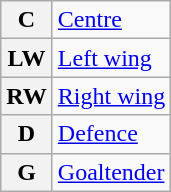<table class="wikitable sortable">
<tr>
<th>C</th>
<td><a href='#'>Centre</a></td>
</tr>
<tr>
<th>LW</th>
<td><a href='#'>Left wing</a></td>
</tr>
<tr>
<th>RW</th>
<td><a href='#'>Right wing</a></td>
</tr>
<tr>
<th>D</th>
<td><a href='#'>Defence</a></td>
</tr>
<tr>
<th>G</th>
<td><a href='#'>Goaltender</a></td>
</tr>
</table>
